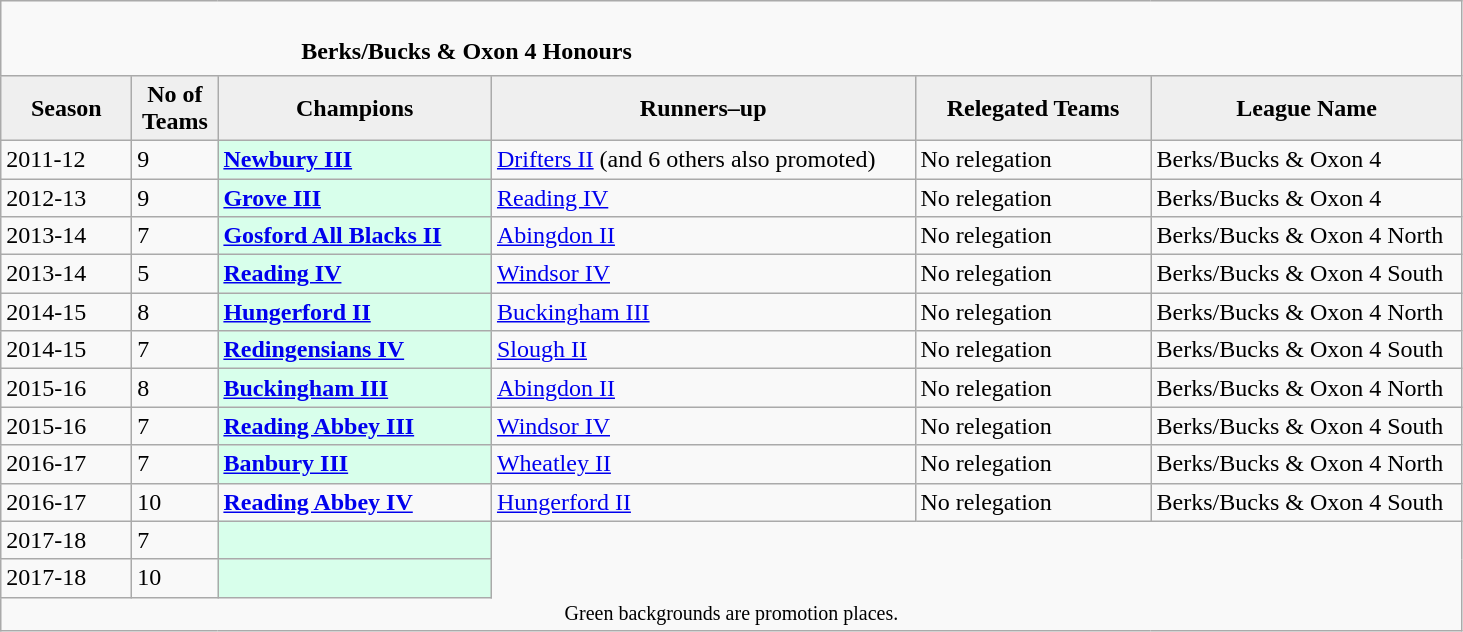<table class="wikitable" style="text-align: left;">
<tr>
<td colspan="11" cellpadding="0" cellspacing="0"><br><table border="0" style="width:100%;" cellpadding="0" cellspacing="0">
<tr>
<td style="width:20%; border:0;"></td>
<td style="border:0;"><strong>Berks/Bucks & Oxon 4 Honours</strong></td>
<td style="width:20%; border:0;"></td>
</tr>
</table>
</td>
</tr>
<tr>
<th style="background:#efefef; width:80px;">Season</th>
<th style="background:#efefef; width:50px;">No of Teams</th>
<th style="background:#efefef; width:175px;">Champions</th>
<th style="background:#efefef; width:275px;">Runners–up</th>
<th style="background:#efefef; width:150px;">Relegated Teams</th>
<th style="background:#efefef; width:200px;">League Name</th>
</tr>
<tr align=left>
<td>2011-12</td>
<td>9</td>
<td style="background:#d8ffeb;"><strong><a href='#'>Newbury III</a></strong></td>
<td><a href='#'>Drifters II</a> (and 6 others also promoted)</td>
<td>No relegation</td>
<td>Berks/Bucks & Oxon 4</td>
</tr>
<tr>
<td>2012-13</td>
<td>9</td>
<td style="background:#d8ffeb;"><strong><a href='#'>Grove III</a></strong></td>
<td><a href='#'>Reading IV</a></td>
<td>No relegation</td>
<td>Berks/Bucks & Oxon 4</td>
</tr>
<tr>
<td>2013-14</td>
<td>7</td>
<td style="background:#d8ffeb;"><strong><a href='#'>Gosford All Blacks II</a></strong></td>
<td><a href='#'>Abingdon II</a></td>
<td>No relegation</td>
<td>Berks/Bucks & Oxon 4 North</td>
</tr>
<tr>
<td>2013-14</td>
<td>5</td>
<td style="background:#d8ffeb;"><strong><a href='#'>Reading IV</a></strong></td>
<td><a href='#'>Windsor IV</a></td>
<td>No relegation</td>
<td>Berks/Bucks & Oxon 4 South</td>
</tr>
<tr>
<td>2014-15</td>
<td>8</td>
<td style="background:#d8ffeb;"><strong><a href='#'>Hungerford II</a></strong></td>
<td><a href='#'>Buckingham III</a></td>
<td>No relegation</td>
<td>Berks/Bucks & Oxon 4 North</td>
</tr>
<tr>
<td>2014-15</td>
<td>7</td>
<td style="background:#d8ffeb;"><strong><a href='#'>Redingensians IV</a></strong></td>
<td><a href='#'>Slough II</a></td>
<td>No relegation</td>
<td>Berks/Bucks & Oxon 4 South</td>
</tr>
<tr>
<td>2015-16</td>
<td>8</td>
<td style="background:#d8ffeb;"><strong><a href='#'>Buckingham III</a></strong></td>
<td><a href='#'>Abingdon II</a></td>
<td>No relegation</td>
<td>Berks/Bucks & Oxon 4 North</td>
</tr>
<tr>
<td>2015-16</td>
<td>7</td>
<td style="background:#d8ffeb;"><strong><a href='#'>Reading Abbey III</a></strong></td>
<td><a href='#'>Windsor IV</a></td>
<td>No relegation</td>
<td>Berks/Bucks & Oxon 4 South</td>
</tr>
<tr>
<td>2016-17</td>
<td>7</td>
<td style="background:#d8ffeb;"><strong><a href='#'>Banbury III</a></strong></td>
<td><a href='#'>Wheatley II</a></td>
<td>No relegation</td>
<td>Berks/Bucks & Oxon 4 North</td>
</tr>
<tr>
<td>2016-17</td>
<td>10</td>
<td><strong><a href='#'>Reading Abbey IV</a></strong> </td>
<td><a href='#'>Hungerford II</a></td>
<td>No relegation</td>
<td>Berks/Bucks & Oxon 4 South</td>
</tr>
<tr>
<td>2017-18</td>
<td>7</td>
<td style="background:#d8ffeb;"></td>
</tr>
<tr>
<td>2017-18</td>
<td>10</td>
<td style="background:#d8ffeb;"></td>
</tr>
<tr>
<td colspan="15"  style="border:0; font-size:smaller; text-align:center;">Green backgrounds are promotion places.</td>
</tr>
</table>
